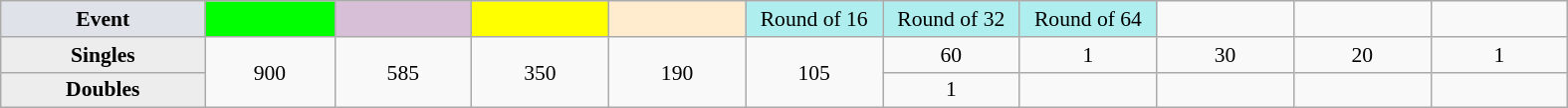<table class=wikitable style=font-size:90%;text-align:center>
<tr>
<td style="width:130px; background:#dfe2e9;"><strong>Event</strong></td>
<td style="width:80px; background:lime;"></td>
<td style="width:85px; background:thistle;"></td>
<td style="width:85px; background:#ff0;"></td>
<td style="width:85px; background:#ffebcd;"></td>
<td style="width:85px; background:#afeeee;">Round of 16</td>
<td style="width:85px; background:#afeeee;">Round of 32</td>
<td style="width:85px; background:#afeeee;">Round of 64</td>
<td width=85></td>
<td width=85></td>
<td width=85></td>
</tr>
<tr>
<th style="background:#ededed;">Singles</th>
<td rowspan=2>900</td>
<td rowspan=2>585</td>
<td rowspan=2>350</td>
<td rowspan=2>190</td>
<td rowspan=2>105</td>
<td>60</td>
<td>1</td>
<td>30</td>
<td>20</td>
<td>1</td>
</tr>
<tr>
<th style="background:#ededed;">Doubles</th>
<td>1</td>
<td></td>
<td></td>
<td></td>
<td></td>
</tr>
</table>
